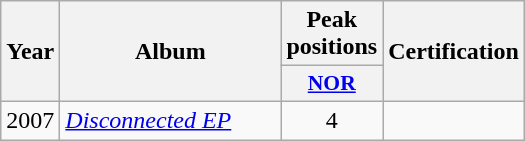<table class="wikitable">
<tr>
<th align="center" rowspan="2" width="10">Year</th>
<th align="center" rowspan="2" width="140">Album</th>
<th align="center" colspan="1" width="20">Peak positions</th>
<th align="center" rowspan="2" width="70">Certification</th>
</tr>
<tr>
<th scope="col" style="width:3em;font-size:90%;"><a href='#'>NOR</a><br></th>
</tr>
<tr>
<td style="text-align:center;">2007</td>
<td><em><a href='#'>Disconnected EP</a></em></td>
<td style="text-align:center;">4</td>
<td style="text-align:center;"></td>
</tr>
</table>
